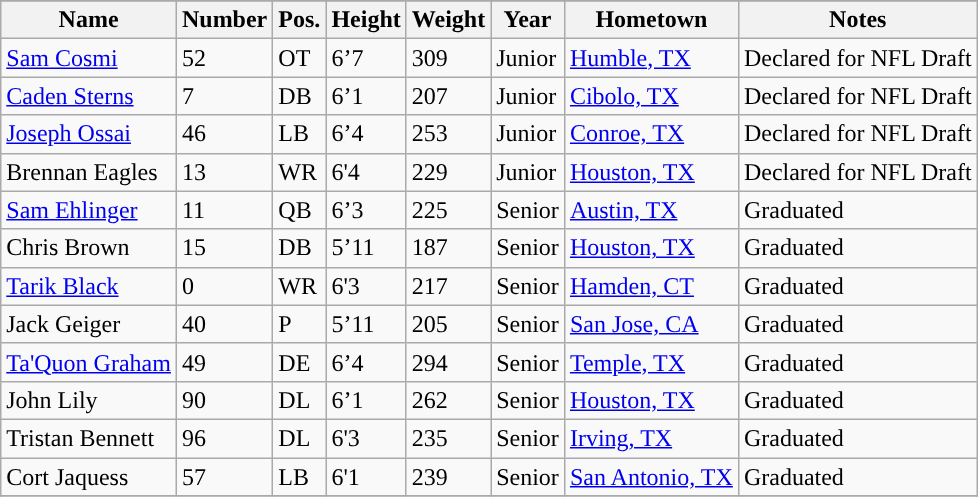<table class="wikitable sortable collapsible">
<tr>
</tr>
<tr>
<th style="text-align:center; ">Name</th>
<th style="text-align:center; ">Number</th>
<th style="text-align:center; ">Pos.</th>
<th style="text-align:center; ">Height</th>
<th style="text-align:center; ">Weight</th>
<th style="text-align:center; ">Year</th>
<th style="text-align:center; ">Hometown</th>
<th style="text-align:center; ">Notes</th>
</tr>
<tr>
<td><a href='#'>Sam Cosmi</a></td>
<td>52</td>
<td>OT</td>
<td>6’7</td>
<td>309</td>
<td>Junior</td>
<td><a href='#'>Humble, TX</a></td>
<td>Declared for NFL Draft</td>
</tr>
<tr>
<td><a href='#'>Caden Sterns</a></td>
<td>7</td>
<td>DB</td>
<td>6’1</td>
<td>207</td>
<td>Junior</td>
<td><a href='#'>Cibolo, TX</a></td>
<td>Declared for NFL Draft</td>
</tr>
<tr>
<td><a href='#'>Joseph Ossai</a></td>
<td>46</td>
<td>LB</td>
<td>6’4</td>
<td>253</td>
<td>Junior</td>
<td><a href='#'>Conroe, TX</a></td>
<td>Declared for NFL Draft</td>
</tr>
<tr>
<td>Brennan Eagles</td>
<td>13</td>
<td>WR</td>
<td>6'4</td>
<td>229</td>
<td>Junior</td>
<td><a href='#'>Houston, TX</a></td>
<td>Declared for NFL Draft</td>
</tr>
<tr>
<td><a href='#'>Sam Ehlinger</a></td>
<td>11</td>
<td>QB</td>
<td>6’3</td>
<td>225</td>
<td>Senior</td>
<td><a href='#'>Austin, TX</a></td>
<td>Graduated</td>
</tr>
<tr>
<td>Chris Brown</td>
<td>15</td>
<td>DB</td>
<td>5’11</td>
<td>187</td>
<td>Senior</td>
<td><a href='#'>Houston, TX</a></td>
<td>Graduated</td>
</tr>
<tr>
<td><a href='#'>Tarik Black</a></td>
<td>0</td>
<td>WR</td>
<td>6'3</td>
<td>217</td>
<td>Senior</td>
<td><a href='#'>Hamden, CT</a></td>
<td>Graduated</td>
</tr>
<tr>
<td>Jack Geiger</td>
<td>40</td>
<td>P</td>
<td>5’11</td>
<td>205</td>
<td>Senior</td>
<td><a href='#'>San Jose, CA</a></td>
<td>Graduated</td>
</tr>
<tr>
<td><a href='#'>Ta'Quon Graham</a></td>
<td>49</td>
<td>DE</td>
<td>6’4</td>
<td>294</td>
<td>Senior</td>
<td><a href='#'>Temple, TX</a></td>
<td>Graduated</td>
</tr>
<tr>
<td>John Lily</td>
<td>90</td>
<td>DL</td>
<td>6’1</td>
<td>262</td>
<td>Senior</td>
<td><a href='#'>Houston, TX</a></td>
<td>Graduated</td>
</tr>
<tr>
<td>Tristan Bennett</td>
<td>96</td>
<td>DL</td>
<td>6'3</td>
<td>235</td>
<td>Senior</td>
<td><a href='#'>Irving, TX</a></td>
<td>Graduated</td>
</tr>
<tr>
<td>Cort Jaquess</td>
<td>57</td>
<td>LB</td>
<td>6'1</td>
<td>239</td>
<td>Senior</td>
<td><a href='#'>San Antonio, TX</a></td>
<td>Graduated</td>
</tr>
<tr>
</tr>
</table>
